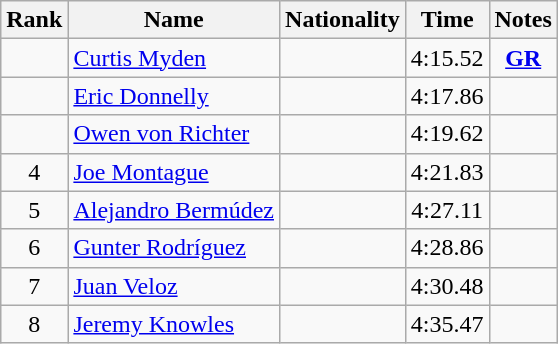<table class="wikitable sortable" style="text-align:center">
<tr>
<th>Rank</th>
<th>Name</th>
<th>Nationality</th>
<th>Time</th>
<th>Notes</th>
</tr>
<tr>
<td></td>
<td align=left><a href='#'>Curtis Myden</a></td>
<td align=left></td>
<td>4:15.52</td>
<td><strong><a href='#'>GR</a></strong></td>
</tr>
<tr>
<td></td>
<td align=left><a href='#'>Eric Donnelly</a></td>
<td align=left></td>
<td>4:17.86</td>
<td></td>
</tr>
<tr>
<td></td>
<td align=left><a href='#'>Owen von Richter</a></td>
<td align=left></td>
<td>4:19.62</td>
<td></td>
</tr>
<tr>
<td>4</td>
<td align=left><a href='#'>Joe Montague</a></td>
<td align=left></td>
<td>4:21.83</td>
<td></td>
</tr>
<tr>
<td>5</td>
<td align=left><a href='#'>Alejandro Bermúdez</a></td>
<td align=left></td>
<td>4:27.11</td>
<td></td>
</tr>
<tr>
<td>6</td>
<td align=left><a href='#'>Gunter Rodríguez</a></td>
<td align=left></td>
<td>4:28.86</td>
<td></td>
</tr>
<tr>
<td>7</td>
<td align=left><a href='#'>Juan Veloz</a></td>
<td align=left></td>
<td>4:30.48</td>
<td></td>
</tr>
<tr>
<td>8</td>
<td align=left><a href='#'>Jeremy Knowles</a></td>
<td align=left></td>
<td>4:35.47</td>
<td></td>
</tr>
</table>
